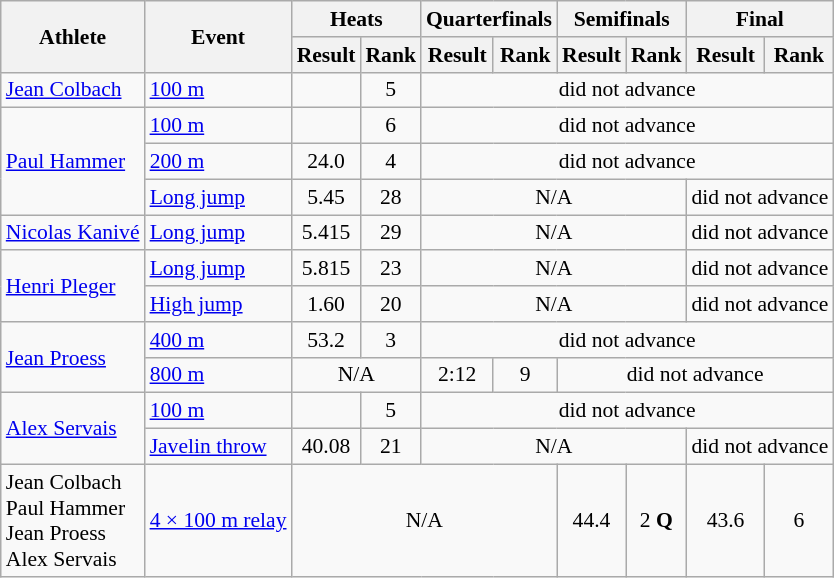<table class=wikitable style="font-size:90%">
<tr>
<th rowspan=2>Athlete</th>
<th rowspan=2>Event</th>
<th colspan=2>Heats</th>
<th colspan=2>Quarterfinals</th>
<th colspan=2>Semifinals</th>
<th colspan=2>Final</th>
</tr>
<tr>
<th>Result</th>
<th>Rank</th>
<th>Result</th>
<th>Rank</th>
<th>Result</th>
<th>Rank</th>
<th>Result</th>
<th>Rank</th>
</tr>
<tr>
<td><a href='#'>Jean Colbach</a></td>
<td><a href='#'>100 m</a></td>
<td align=center></td>
<td align=center>5</td>
<td align=center colspan=6>did not advance</td>
</tr>
<tr>
<td rowspan=3><a href='#'>Paul Hammer</a></td>
<td><a href='#'>100 m</a></td>
<td align=center></td>
<td align=center>6</td>
<td align=center colspan=6>did not advance</td>
</tr>
<tr>
<td><a href='#'>200 m</a></td>
<td align=center>24.0</td>
<td align=center>4</td>
<td align=center colspan=6>did not advance</td>
</tr>
<tr>
<td><a href='#'>Long jump</a></td>
<td align=center>5.45</td>
<td align=center>28</td>
<td align=center colspan=4>N/A</td>
<td align=center colspan=2>did not advance</td>
</tr>
<tr>
<td><a href='#'>Nicolas Kanivé</a></td>
<td><a href='#'>Long jump</a></td>
<td align=center>5.415</td>
<td align=center>29</td>
<td align=center colspan=4>N/A</td>
<td align=center colspan=2>did not advance</td>
</tr>
<tr>
<td rowspan=2><a href='#'>Henri Pleger</a></td>
<td><a href='#'>Long jump</a></td>
<td align=center>5.815</td>
<td align=center>23</td>
<td align=center colspan=4>N/A</td>
<td align=center colspan=2>did not advance</td>
</tr>
<tr>
<td><a href='#'>High jump</a></td>
<td align=center>1.60</td>
<td align=center>20</td>
<td align=center colspan=4>N/A</td>
<td align=center colspan=2>did not advance</td>
</tr>
<tr>
<td rowspan=2><a href='#'>Jean Proess</a></td>
<td><a href='#'>400 m</a></td>
<td align=center>53.2</td>
<td align=center>3</td>
<td align=center colspan=6>did not advance</td>
</tr>
<tr>
<td><a href='#'>800 m</a></td>
<td align=center colspan=2>N/A</td>
<td align=center>2:12</td>
<td align=center>9</td>
<td align=center colspan=4>did not advance</td>
</tr>
<tr>
<td rowspan=2><a href='#'>Alex Servais</a></td>
<td><a href='#'>100 m</a></td>
<td align=center></td>
<td align=center>5</td>
<td align=center colspan=6>did not advance</td>
</tr>
<tr>
<td><a href='#'>Javelin throw</a></td>
<td align=center>40.08</td>
<td align=center>21</td>
<td align=center colspan=4>N/A</td>
<td align=center colspan=2>did not advance</td>
</tr>
<tr>
<td>Jean Colbach <br> Paul Hammer <br> Jean Proess <br> Alex Servais</td>
<td><a href='#'>4 × 100 m relay</a></td>
<td align=center colspan=4>N/A</td>
<td align=center>44.4</td>
<td align=center>2 <strong>Q</strong></td>
<td align=center>43.6</td>
<td align=center>6</td>
</tr>
</table>
